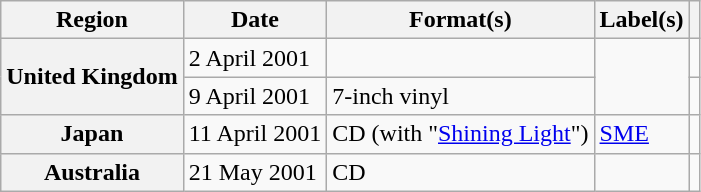<table class="wikitable plainrowheaders">
<tr>
<th scope="col">Region</th>
<th scope="col">Date</th>
<th scope="col">Format(s)</th>
<th scope="col">Label(s)</th>
<th scope="col"></th>
</tr>
<tr>
<th scope="row" rowspan="2">United Kingdom</th>
<td>2 April 2001</td>
<td></td>
<td rowspan="2"></td>
<td></td>
</tr>
<tr>
<td>9 April 2001</td>
<td>7-inch vinyl</td>
<td></td>
</tr>
<tr>
<th scope="row">Japan</th>
<td>11 April 2001</td>
<td>CD (with "<a href='#'>Shining Light</a>")</td>
<td><a href='#'>SME</a></td>
<td></td>
</tr>
<tr>
<th scope="row">Australia</th>
<td>21 May 2001</td>
<td>CD</td>
<td></td>
<td></td>
</tr>
</table>
